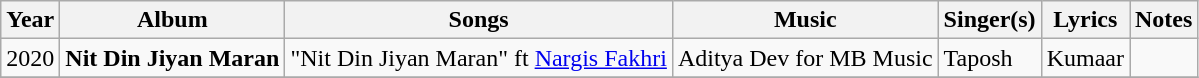<table class="wikitable sortable">
<tr>
<th>Year</th>
<th>Album</th>
<th>Songs</th>
<th>Music</th>
<th>Singer(s)</th>
<th>Lyrics</th>
<th>Notes</th>
</tr>
<tr>
<td rowspan="1">2020</td>
<td rowspan="1"><strong>Nit Din Jiyan Maran</strong></td>
<td>"Nit Din Jiyan Maran" ft <a href='#'>Nargis Fakhri</a></td>
<td rowspan="1">Aditya Dev for MB Music</td>
<td>Taposh</td>
<td>Kumaar</td>
<td rowspan="1"></td>
</tr>
<tr>
</tr>
</table>
